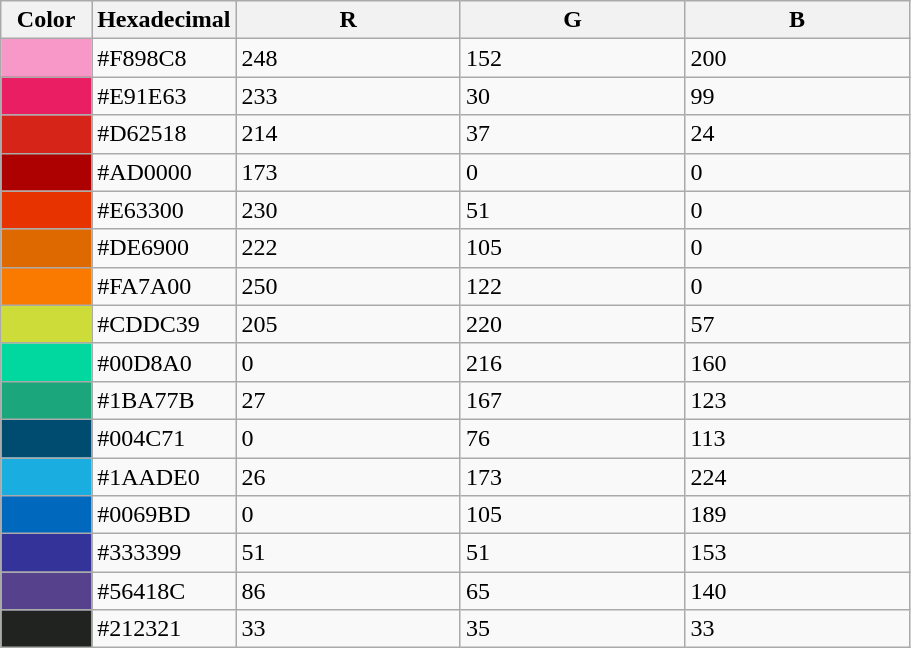<table class="wikitable" width=48%>
<tr>
<th width=10%>Color</th>
<th width=10%>Hexadecimal</th>
<th>R</th>
<th>G</th>
<th>B</th>
</tr>
<tr>
<td style="background:#f898c8;"></td>
<td>#F898C8</td>
<td>248</td>
<td>152</td>
<td>200</td>
</tr>
<tr>
<td style="background:#e91e63;"></td>
<td>#E91E63</td>
<td>233</td>
<td>30</td>
<td>99</td>
</tr>
<tr>
<td style="background:#d62518;"></td>
<td>#D62518</td>
<td>214</td>
<td>37</td>
<td>24</td>
</tr>
<tr>
<td style="background:#ad0000;"></td>
<td>#AD0000</td>
<td>173</td>
<td>0</td>
<td>0</td>
</tr>
<tr>
<td style="background:#e63300;"></td>
<td>#E63300</td>
<td>230</td>
<td>51</td>
<td>0</td>
</tr>
<tr>
<td style="background:#de6900; "></td>
<td>#DE6900</td>
<td>222</td>
<td>105</td>
<td>0</td>
</tr>
<tr>
<td style="background:#fa7a00;"></td>
<td>#FA7A00</td>
<td>250</td>
<td>122</td>
<td>0</td>
</tr>
<tr>
<td style="background:#cddc39;"></td>
<td>#CDDC39</td>
<td>205</td>
<td>220</td>
<td>57</td>
</tr>
<tr>
<td style="background:#00d8a0;"></td>
<td>#00D8A0</td>
<td>0</td>
<td>216</td>
<td>160</td>
</tr>
<tr>
<td style="background:#1ba77b;"></td>
<td>#1BA77B</td>
<td>27</td>
<td>167</td>
<td>123</td>
</tr>
<tr>
<td style="background:#004c71;"></td>
<td>#004C71</td>
<td>0</td>
<td>76</td>
<td>113</td>
</tr>
<tr>
<td style="background:#1aade0;"></td>
<td>#1AADE0</td>
<td>26</td>
<td>173</td>
<td>224</td>
</tr>
<tr>
<td style="background:#0069bd;"></td>
<td>#0069BD</td>
<td>0</td>
<td>105</td>
<td>189</td>
</tr>
<tr>
<td style="background:#333399;"></td>
<td>#333399</td>
<td>51</td>
<td>51</td>
<td>153</td>
</tr>
<tr>
<td style="background:#56418c;"></td>
<td>#56418C</td>
<td>86</td>
<td>65</td>
<td>140</td>
</tr>
<tr>
<td style="background:#212321;"></td>
<td>#212321</td>
<td>33</td>
<td>35</td>
<td>33</td>
</tr>
</table>
